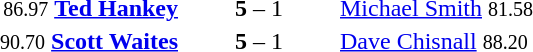<table style="text-align:center">
<tr>
<th width=223></th>
<th width=100></th>
<th width=223></th>
</tr>
<tr>
<td align=right><small><span>86.97</span></small> <strong><a href='#'>Ted Hankey</a></strong> </td>
<td><strong>5</strong> – 1</td>
<td align=left> <a href='#'>Michael Smith</a> <small><span>81.58</span></small></td>
</tr>
<tr>
<td align=right><small><span>90.70</span></small> <strong><a href='#'>Scott Waites</a></strong> </td>
<td><strong>5</strong> – 1</td>
<td align=left> <a href='#'>Dave Chisnall</a> <small><span>88.20</span></small></td>
</tr>
</table>
